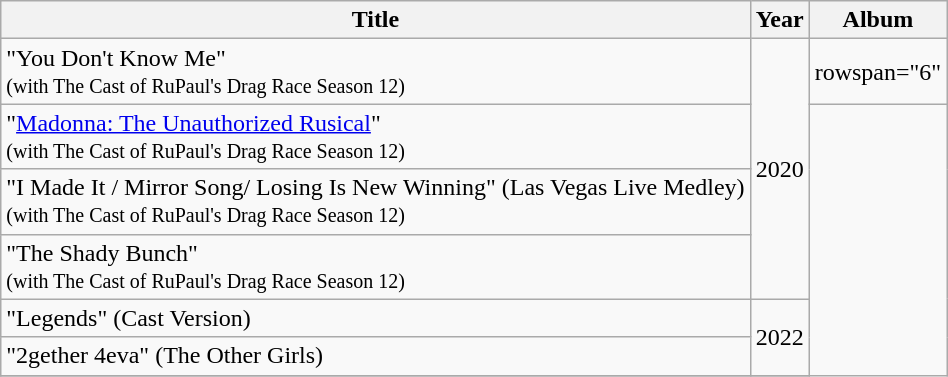<table class="wikitable">
<tr>
<th>Title</th>
<th>Year</th>
<th>Album</th>
</tr>
<tr>
<td scope="row">"You Don't Know Me"<br><small>(with The Cast of RuPaul's Drag Race Season 12)</small></td>
<td rowspan="4">2020</td>
<td>rowspan="6" </td>
</tr>
<tr>
<td scope="row">"<a href='#'>Madonna: The Unauthorized Rusical</a>"<br><small>(with The Cast of RuPaul's Drag Race Season 12)</small></td>
</tr>
<tr>
<td>"I Made It / Mirror Song/ Losing Is New Winning" (Las Vegas Live Medley)<br><small>(with The Cast of RuPaul's Drag Race Season 12)</small></td>
</tr>
<tr>
<td>"The Shady Bunch"<br><small>(with The Cast of RuPaul's Drag Race Season 12)</small></td>
</tr>
<tr>
<td scope="row">"Legends" (Cast Version)<br></td>
<td rowspan="2">2022</td>
</tr>
<tr>
<td>"2gether 4eva" (The Other Girls)<br></td>
</tr>
<tr>
</tr>
</table>
